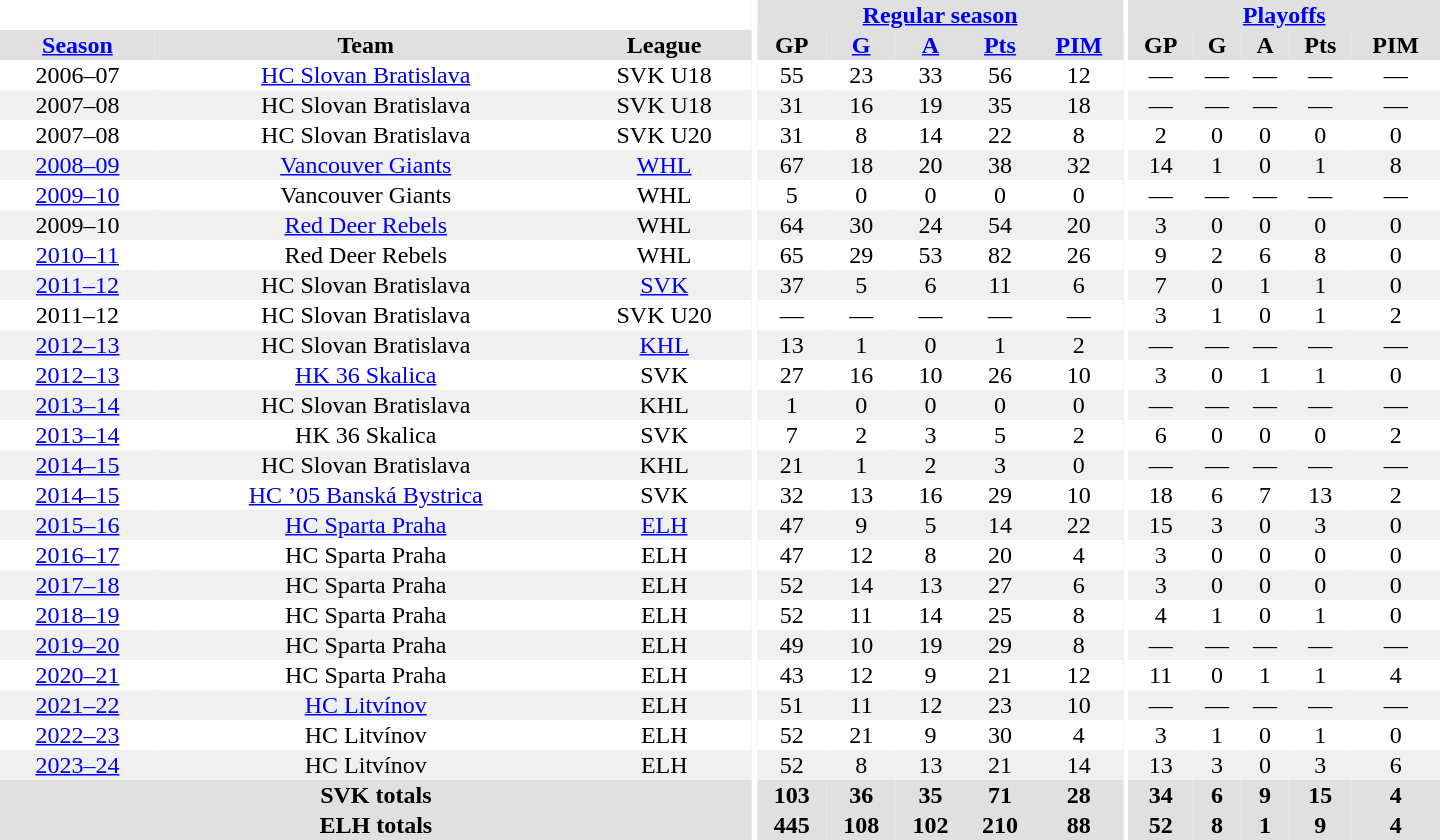<table border="0" cellpadding="1" cellspacing="0" style="text-align:center; width:60em">
<tr bgcolor="#e0e0e0">
<th colspan="3" bgcolor="#ffffff"></th>
<th rowspan="99" bgcolor="#ffffff"></th>
<th colspan="5"><a href='#'>Regular season</a></th>
<th rowspan="99" bgcolor="#ffffff"></th>
<th colspan="5"><a href='#'>Playoffs</a></th>
</tr>
<tr bgcolor="#e0e0e0">
<th><a href='#'>Season</a></th>
<th>Team</th>
<th>League</th>
<th>GP</th>
<th><a href='#'>G</a></th>
<th><a href='#'>A</a></th>
<th><a href='#'>Pts</a></th>
<th><a href='#'>PIM</a></th>
<th>GP</th>
<th>G</th>
<th>A</th>
<th>Pts</th>
<th>PIM</th>
</tr>
<tr>
<td>2006–07</td>
<td><a href='#'>HC Slovan Bratislava</a></td>
<td>SVK U18</td>
<td>55</td>
<td>23</td>
<td>33</td>
<td>56</td>
<td>12</td>
<td>—</td>
<td>—</td>
<td>—</td>
<td>—</td>
<td>—</td>
</tr>
<tr bgcolor="#f0f0f0">
<td>2007–08</td>
<td>HC Slovan Bratislava</td>
<td>SVK U18</td>
<td>31</td>
<td>16</td>
<td>19</td>
<td>35</td>
<td>18</td>
<td>—</td>
<td>—</td>
<td>—</td>
<td>—</td>
<td>—</td>
</tr>
<tr>
<td>2007–08</td>
<td>HC Slovan Bratislava</td>
<td>SVK U20</td>
<td>31</td>
<td>8</td>
<td>14</td>
<td>22</td>
<td>8</td>
<td>2</td>
<td>0</td>
<td>0</td>
<td>0</td>
<td>0</td>
</tr>
<tr bgcolor="#f0f0f0">
<td><a href='#'>2008–09</a></td>
<td><a href='#'>Vancouver Giants</a></td>
<td><a href='#'>WHL</a></td>
<td>67</td>
<td>18</td>
<td>20</td>
<td>38</td>
<td>32</td>
<td>14</td>
<td>1</td>
<td>0</td>
<td>1</td>
<td>8</td>
</tr>
<tr>
<td><a href='#'>2009–10</a></td>
<td>Vancouver Giants</td>
<td>WHL</td>
<td>5</td>
<td>0</td>
<td>0</td>
<td>0</td>
<td>0</td>
<td>—</td>
<td>—</td>
<td>—</td>
<td>—</td>
<td>—</td>
</tr>
<tr bgcolor="#f0f0f0">
<td>2009–10</td>
<td><a href='#'>Red Deer Rebels</a></td>
<td>WHL</td>
<td>64</td>
<td>30</td>
<td>24</td>
<td>54</td>
<td>20</td>
<td>3</td>
<td>0</td>
<td>0</td>
<td>0</td>
<td>0</td>
</tr>
<tr>
<td><a href='#'>2010–11</a></td>
<td>Red Deer Rebels</td>
<td>WHL</td>
<td>65</td>
<td>29</td>
<td>53</td>
<td>82</td>
<td>26</td>
<td>9</td>
<td>2</td>
<td>6</td>
<td>8</td>
<td>0</td>
</tr>
<tr bgcolor="#f0f0f0">
<td><a href='#'>2011–12</a></td>
<td>HC Slovan Bratislava</td>
<td><a href='#'>SVK</a></td>
<td>37</td>
<td>5</td>
<td>6</td>
<td>11</td>
<td>6</td>
<td>7</td>
<td>0</td>
<td>1</td>
<td>1</td>
<td>0</td>
</tr>
<tr>
<td>2011–12</td>
<td>HC Slovan Bratislava</td>
<td>SVK U20</td>
<td>—</td>
<td>—</td>
<td>—</td>
<td>—</td>
<td>—</td>
<td>3</td>
<td>1</td>
<td>0</td>
<td>1</td>
<td>2</td>
</tr>
<tr bgcolor="#f0f0f0">
<td><a href='#'>2012–13</a></td>
<td>HC Slovan Bratislava</td>
<td><a href='#'>KHL</a></td>
<td>13</td>
<td>1</td>
<td>0</td>
<td>1</td>
<td>2</td>
<td>—</td>
<td>—</td>
<td>—</td>
<td>—</td>
<td>—</td>
</tr>
<tr>
<td><a href='#'>2012–13</a></td>
<td><a href='#'>HK 36 Skalica</a></td>
<td>SVK</td>
<td>27</td>
<td>16</td>
<td>10</td>
<td>26</td>
<td>10</td>
<td>3</td>
<td>0</td>
<td>1</td>
<td>1</td>
<td>0</td>
</tr>
<tr bgcolor="#f0f0f0">
<td><a href='#'>2013–14</a></td>
<td>HC Slovan Bratislava</td>
<td>KHL</td>
<td>1</td>
<td>0</td>
<td>0</td>
<td>0</td>
<td>0</td>
<td>—</td>
<td>—</td>
<td>—</td>
<td>—</td>
<td>—</td>
</tr>
<tr>
<td><a href='#'>2013–14</a></td>
<td>HK 36 Skalica</td>
<td>SVK</td>
<td>7</td>
<td>2</td>
<td>3</td>
<td>5</td>
<td>2</td>
<td>6</td>
<td>0</td>
<td>0</td>
<td>0</td>
<td>2</td>
</tr>
<tr bgcolor="#f0f0f0">
<td><a href='#'>2014–15</a></td>
<td>HC Slovan Bratislava</td>
<td>KHL</td>
<td>21</td>
<td>1</td>
<td>2</td>
<td>3</td>
<td>0</td>
<td>—</td>
<td>—</td>
<td>—</td>
<td>—</td>
<td>—</td>
</tr>
<tr>
<td><a href='#'>2014–15</a></td>
<td><a href='#'>HC ’05 Banská Bystrica</a></td>
<td>SVK</td>
<td>32</td>
<td>13</td>
<td>16</td>
<td>29</td>
<td>10</td>
<td>18</td>
<td>6</td>
<td>7</td>
<td>13</td>
<td>2</td>
</tr>
<tr bgcolor="#f0f0f0">
<td><a href='#'>2015–16</a></td>
<td><a href='#'>HC Sparta Praha</a></td>
<td><a href='#'>ELH</a></td>
<td>47</td>
<td>9</td>
<td>5</td>
<td>14</td>
<td>22</td>
<td>15</td>
<td>3</td>
<td>0</td>
<td>3</td>
<td>0</td>
</tr>
<tr>
<td><a href='#'>2016–17</a></td>
<td>HC Sparta Praha</td>
<td>ELH</td>
<td>47</td>
<td>12</td>
<td>8</td>
<td>20</td>
<td>4</td>
<td>3</td>
<td>0</td>
<td>0</td>
<td>0</td>
<td>0</td>
</tr>
<tr bgcolor="#f0f0f0">
<td><a href='#'>2017–18</a></td>
<td>HC Sparta Praha</td>
<td>ELH</td>
<td>52</td>
<td>14</td>
<td>13</td>
<td>27</td>
<td>6</td>
<td>3</td>
<td>0</td>
<td>0</td>
<td>0</td>
<td>0</td>
</tr>
<tr>
<td><a href='#'>2018–19</a></td>
<td>HC Sparta Praha</td>
<td>ELH</td>
<td>52</td>
<td>11</td>
<td>14</td>
<td>25</td>
<td>8</td>
<td>4</td>
<td>1</td>
<td>0</td>
<td>1</td>
<td>0</td>
</tr>
<tr bgcolor="#f0f0f0">
<td><a href='#'>2019–20</a></td>
<td>HC Sparta Praha</td>
<td>ELH</td>
<td>49</td>
<td>10</td>
<td>19</td>
<td>29</td>
<td>8</td>
<td>—</td>
<td>—</td>
<td>—</td>
<td>—</td>
<td>—</td>
</tr>
<tr>
<td><a href='#'>2020–21</a></td>
<td>HC Sparta Praha</td>
<td>ELH</td>
<td>43</td>
<td>12</td>
<td>9</td>
<td>21</td>
<td>12</td>
<td>11</td>
<td>0</td>
<td>1</td>
<td>1</td>
<td>4</td>
</tr>
<tr bgcolor="#f0f0f0">
<td><a href='#'>2021–22</a></td>
<td><a href='#'>HC Litvínov</a></td>
<td>ELH</td>
<td>51</td>
<td>11</td>
<td>12</td>
<td>23</td>
<td>10</td>
<td>—</td>
<td>—</td>
<td>—</td>
<td>—</td>
<td>—</td>
</tr>
<tr>
<td><a href='#'>2022–23</a></td>
<td>HC Litvínov</td>
<td>ELH</td>
<td>52</td>
<td>21</td>
<td>9</td>
<td>30</td>
<td>4</td>
<td>3</td>
<td>1</td>
<td>0</td>
<td>1</td>
<td>0</td>
</tr>
<tr bgcolor="#f0f0f0">
<td><a href='#'>2023–24</a></td>
<td>HC Litvínov</td>
<td>ELH</td>
<td>52</td>
<td>8</td>
<td>13</td>
<td>21</td>
<td>14</td>
<td>13</td>
<td>3</td>
<td>0</td>
<td>3</td>
<td>6</td>
</tr>
<tr bgcolor="#e0e0e0">
<th colspan="3">SVK totals</th>
<th>103</th>
<th>36</th>
<th>35</th>
<th>71</th>
<th>28</th>
<th>34</th>
<th>6</th>
<th>9</th>
<th>15</th>
<th>4</th>
</tr>
<tr bgcolor="#e0e0e0">
<th colspan="3">ELH totals</th>
<th>445</th>
<th>108</th>
<th>102</th>
<th>210</th>
<th>88</th>
<th>52</th>
<th>8</th>
<th>1</th>
<th>9</th>
<th>4</th>
</tr>
</table>
